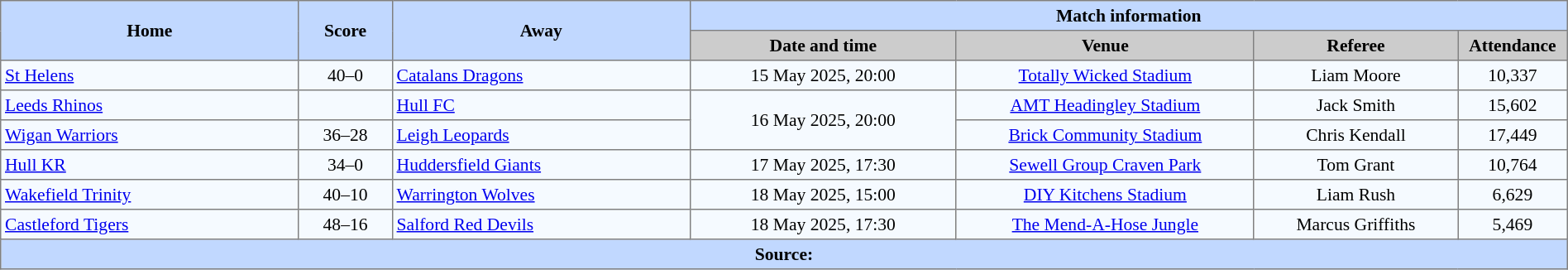<table border=1 style="border-collapse:collapse; font-size:90%; text-align:center;" cellpadding=3 cellspacing=0 width=100%>
<tr style="background:#C1D8ff;">
<th scope="col" rowspan=2 width=19%>Home</th>
<th scope="col" rowspan=2 width=6%>Score</th>
<th scope="col" rowspan=2 width=19%>Away</th>
<th colspan=4>Match information</th>
</tr>
<tr style="background:#CCCCCC;">
<th scope="col" width=17%>Date and time</th>
<th scope="col" width=19%>Venue</th>
<th scope="col" width=13%>Referee</th>
<th scope="col" width=7%>Attendance</th>
</tr>
<tr style="background:#F5FAFF;">
<td style="text-align:left;"> <a href='#'>St Helens</a></td>
<td>40–0</td>
<td style="text-align:left;"> <a href='#'>Catalans Dragons</a></td>
<td>15 May 2025, 20:00</td>
<td><a href='#'>Totally Wicked Stadium</a></td>
<td>Liam Moore</td>
<td>10,337</td>
</tr>
<tr style="background:#F5FAFF;">
<td style="text-align:left;"> <a href='#'>Leeds Rhinos</a></td>
<td></td>
<td style="text-align:left;"> <a href='#'>Hull FC</a></td>
<td Rowspan=2>16 May 2025, 20:00</td>
<td><a href='#'>AMT Headingley Stadium</a></td>
<td>Jack Smith</td>
<td>15,602</td>
</tr>
<tr style="background:#F5FAFF;">
<td style="text-align:left;"> <a href='#'>Wigan Warriors</a></td>
<td>36–28</td>
<td style="text-align:left;"> <a href='#'>Leigh Leopards</a></td>
<td><a href='#'>Brick Community Stadium</a></td>
<td>Chris Kendall</td>
<td>17,449</td>
</tr>
<tr style="background:#F5FAFF;">
<td style="text-align:left;"> <a href='#'>Hull KR</a></td>
<td>34–0</td>
<td style="text-align:left;"> <a href='#'>Huddersfield Giants</a></td>
<td>17 May 2025, 17:30</td>
<td><a href='#'>Sewell Group Craven Park</a></td>
<td>Tom Grant</td>
<td>10,764</td>
</tr>
<tr style="background:#F5FAFF;">
<td style="text-align:left;"> <a href='#'>Wakefield Trinity</a></td>
<td>40–10</td>
<td style="text-align:left;"> <a href='#'>Warrington Wolves</a></td>
<td>18 May 2025, 15:00</td>
<td><a href='#'>DIY Kitchens Stadium</a></td>
<td>Liam Rush</td>
<td>6,629</td>
</tr>
<tr style="background:#F5FAFF;">
<td style="text-align:left;"> <a href='#'>Castleford Tigers</a></td>
<td>48–16</td>
<td style="text-align:left;"> <a href='#'>Salford Red Devils</a></td>
<td>18 May 2025, 17:30</td>
<td><a href='#'>The Mend-A-Hose Jungle</a></td>
<td>Marcus Griffiths</td>
<td>5,469</td>
</tr>
<tr style="background:#c1d8ff;">
<th colspan=7>Source:</th>
</tr>
</table>
